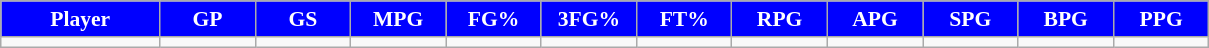<table class="wikitable sortable" style="font-size: 90%">
<tr>
<th style="background:#0000FF;color:#FFFFFF;" width="10%">Player</th>
<th style="background:#0000FF;color:#FFFFFF;" width="6%">GP</th>
<th style="background:#0000FF;color:#FFFFFF;" width="6%">GS</th>
<th style="background:#0000FF;color:#FFFFFF;" width="6%">MPG</th>
<th style="background:#0000FF;color:#FFFFFF;" width="6%">FG%</th>
<th style="background:#0000FF;color:#FFFFFF;" width="6%">3FG%</th>
<th style="background:#0000FF;color:#FFFFFF;" width="6%">FT%</th>
<th style="background:#0000FF;color:#FFFFFF;" width="6%">RPG</th>
<th style="background:#0000FF;color:#FFFFFF;" width="6%">APG</th>
<th style="background:#0000FF;color:#FFFFFF;" width="6%">SPG</th>
<th style="background:#0000FF;color:#FFFFFF;" width="6%">BPG</th>
<th style="background:#0000FF;color:#FFFFFF;" width="6%">PPG</th>
</tr>
<tr>
<td></td>
<td></td>
<td></td>
<td></td>
<td></td>
<td></td>
<td></td>
<td></td>
<td></td>
<td></td>
<td></td>
<td></td>
</tr>
</table>
